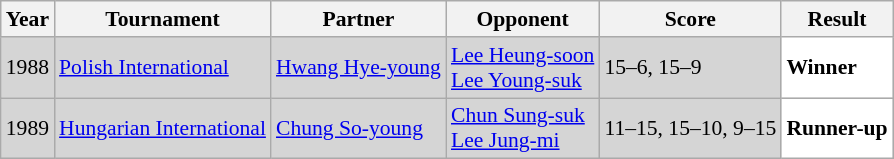<table class="sortable wikitable" style="font-size:90%;">
<tr>
<th>Year</th>
<th>Tournament</th>
<th>Partner</th>
<th>Opponent</th>
<th>Score</th>
<th>Result</th>
</tr>
<tr style="background:#D5D5D5">
<td align="center">1988</td>
<td align="left"><a href='#'>Polish International</a></td>
<td align="left"> <a href='#'>Hwang Hye-young</a></td>
<td align="left"> <a href='#'>Lee Heung-soon</a> <br>  <a href='#'>Lee Young-suk</a></td>
<td align="left">15–6, 15–9</td>
<td style="text-align:left; background:white"> <strong>Winner</strong></td>
</tr>
<tr style="background:#D5D5D5">
<td align="center">1989</td>
<td align="left"><a href='#'>Hungarian International</a></td>
<td align="left"> <a href='#'>Chung So-young</a></td>
<td align="left"> <a href='#'>Chun Sung-suk</a> <br>  <a href='#'>Lee Jung-mi</a></td>
<td align="left">11–15, 15–10, 9–15</td>
<td style="text-align:left; background: white"> <strong>Runner-up</strong></td>
</tr>
</table>
